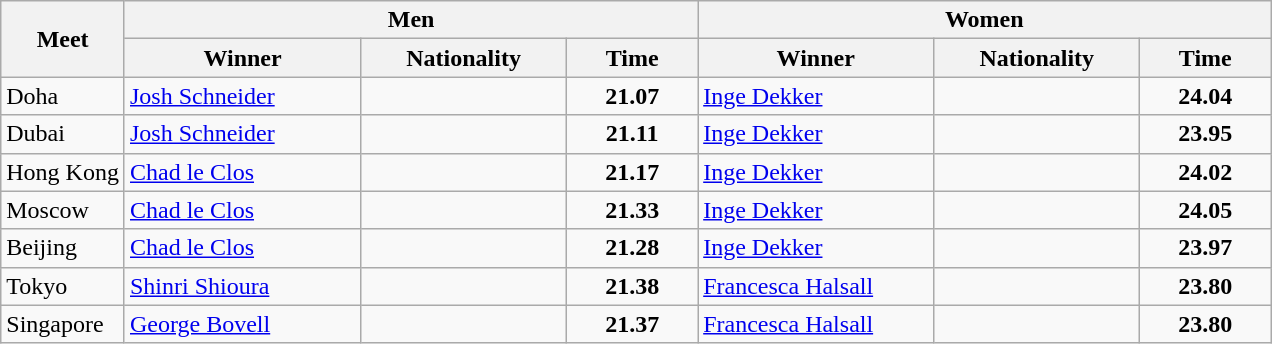<table class="wikitable">
<tr>
<th rowspan="2">Meet</th>
<th colspan="3">Men</th>
<th colspan="3">Women</th>
</tr>
<tr>
<th width=150>Winner</th>
<th width=130>Nationality</th>
<th width=80>Time</th>
<th width=150>Winner</th>
<th width=130>Nationality</th>
<th width=80>Time</th>
</tr>
<tr>
<td>Doha</td>
<td><a href='#'>Josh Schneider</a></td>
<td></td>
<td align=center><strong>21.07</strong></td>
<td><a href='#'>Inge Dekker</a></td>
<td></td>
<td align=center><strong>24.04</strong></td>
</tr>
<tr>
<td>Dubai</td>
<td><a href='#'>Josh Schneider</a></td>
<td></td>
<td align=center><strong>21.11</strong></td>
<td><a href='#'>Inge Dekker</a></td>
<td></td>
<td align=center><strong>23.95</strong></td>
</tr>
<tr>
<td>Hong Kong</td>
<td><a href='#'>Chad le Clos</a></td>
<td></td>
<td align=center><strong>21.17</strong></td>
<td><a href='#'>Inge Dekker</a></td>
<td></td>
<td align=center><strong>24.02</strong></td>
</tr>
<tr>
<td>Moscow</td>
<td><a href='#'>Chad le Clos</a></td>
<td></td>
<td align=center><strong>21.33</strong></td>
<td><a href='#'>Inge Dekker</a></td>
<td></td>
<td align=center><strong>24.05</strong></td>
</tr>
<tr>
<td>Beijing</td>
<td><a href='#'>Chad le Clos</a></td>
<td></td>
<td align=center><strong>21.28</strong></td>
<td><a href='#'>Inge Dekker</a></td>
<td></td>
<td align=center><strong>23.97</strong></td>
</tr>
<tr>
<td>Tokyo</td>
<td><a href='#'>Shinri Shioura</a></td>
<td></td>
<td align=center><strong>21.38</strong></td>
<td><a href='#'>Francesca Halsall</a></td>
<td></td>
<td align=center><strong>23.80</strong></td>
</tr>
<tr>
<td>Singapore</td>
<td><a href='#'>George Bovell</a></td>
<td></td>
<td align=center><strong>21.37</strong></td>
<td><a href='#'>Francesca Halsall</a></td>
<td></td>
<td align=center><strong>23.80</strong></td>
</tr>
</table>
